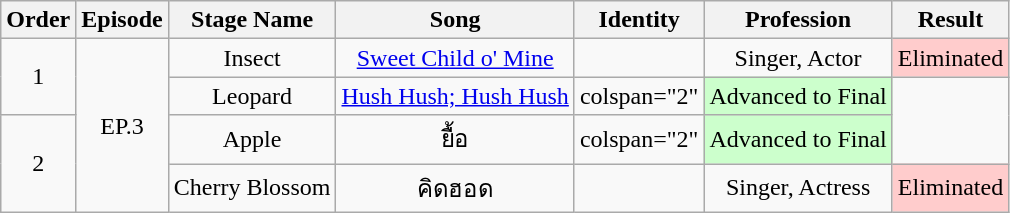<table class="wikitable">
<tr>
<th>Order</th>
<th>Episode</th>
<th>Stage Name</th>
<th>Song</th>
<th>Identity</th>
<th>Profession</th>
<th>Result</th>
</tr>
<tr>
<td rowspan="2" align="center">1</td>
<td rowspan="4" align="center">EP.3</td>
<td align="center">Insect</td>
<td align="center"><a href='#'>Sweet Child o' Mine</a></td>
<td align="center"></td>
<td align="center">Singer, Actor</td>
<td style="text-align:center; background:#ffcccc;">Eliminated</td>
</tr>
<tr>
<td align="center">Leopard</td>
<td align="center"><a href='#'>Hush Hush; Hush Hush</a></td>
<td>colspan="2"  </td>
<td style="text-align:center; background:#ccffcc;">Advanced to Final</td>
</tr>
<tr>
<td rowspan="2" align="center">2</td>
<td align="center">Apple</td>
<td align="center">ยื้อ</td>
<td>colspan="2"  </td>
<td style="text-align:center; background:#ccffcc;">Advanced to Final</td>
</tr>
<tr>
<td align="center">Cherry Blossom</td>
<td align="center">คิดฮอด</td>
<td align="center"></td>
<td align="center">Singer, Actress</td>
<td style="text-align:center; background:#ffcccc;">Eliminated</td>
</tr>
</table>
